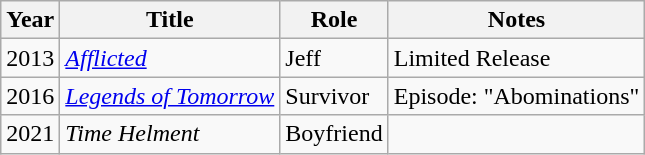<table class="wikitable sortable">
<tr>
<th>Year</th>
<th>Title</th>
<th>Role</th>
<th class="unsortable">Notes</th>
</tr>
<tr>
<td>2013</td>
<td><em><a href='#'>Afflicted</a></em></td>
<td>Jeff</td>
<td>Limited Release</td>
</tr>
<tr>
<td>2016</td>
<td><em><a href='#'>Legends of Tomorrow</a></em></td>
<td>Survivor</td>
<td>Episode: "Abominations"</td>
</tr>
<tr>
<td>2021</td>
<td><em>Time Helment</em></td>
<td>Boyfriend</td>
<td></td>
</tr>
</table>
